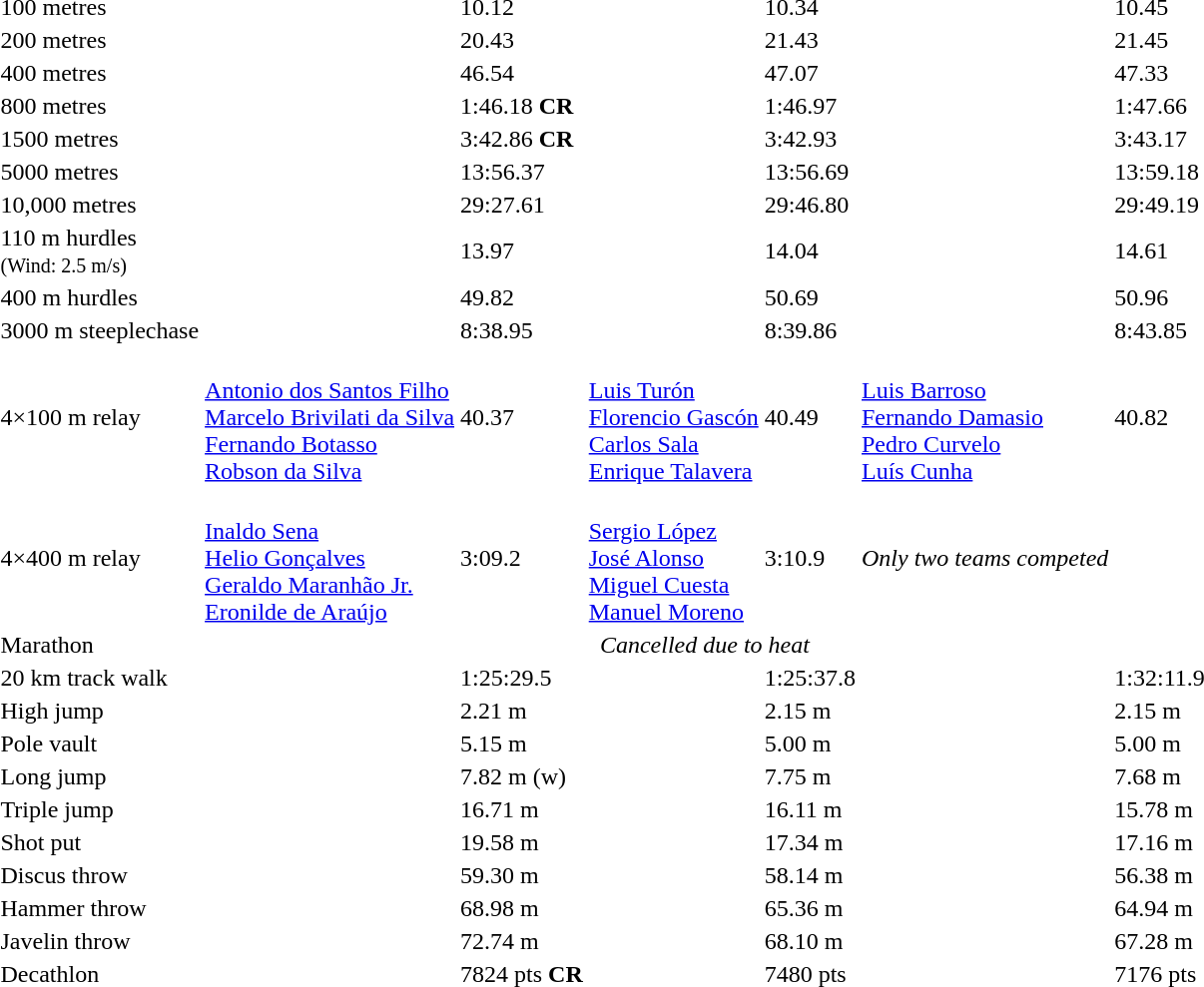<table>
<tr>
<td>100 metres</td>
<td></td>
<td>10.12</td>
<td></td>
<td>10.34</td>
<td></td>
<td>10.45</td>
</tr>
<tr>
<td>200 metres</td>
<td></td>
<td>20.43</td>
<td></td>
<td>21.43</td>
<td></td>
<td>21.45</td>
</tr>
<tr>
<td>400 metres</td>
<td></td>
<td>46.54</td>
<td></td>
<td>47.07</td>
<td></td>
<td>47.33</td>
</tr>
<tr>
<td>800 metres</td>
<td></td>
<td>1:46.18 <strong>CR</strong></td>
<td></td>
<td>1:46.97</td>
<td></td>
<td>1:47.66</td>
</tr>
<tr>
<td>1500 metres</td>
<td></td>
<td>3:42.86 <strong>CR</strong></td>
<td></td>
<td>3:42.93</td>
<td></td>
<td>3:43.17</td>
</tr>
<tr>
<td>5000 metres</td>
<td></td>
<td>13:56.37</td>
<td></td>
<td>13:56.69</td>
<td></td>
<td>13:59.18</td>
</tr>
<tr>
<td>10,000 metres</td>
<td></td>
<td>29:27.61</td>
<td></td>
<td>29:46.80</td>
<td></td>
<td>29:49.19</td>
</tr>
<tr>
<td>110 m hurdles<br><small>(Wind: 2.5 m/s)</small></td>
<td></td>
<td>13.97</td>
<td></td>
<td>14.04</td>
<td></td>
<td>14.61</td>
</tr>
<tr>
<td>400 m hurdles</td>
<td></td>
<td>49.82</td>
<td></td>
<td>50.69</td>
<td></td>
<td>50.96</td>
</tr>
<tr>
<td>3000 m steeplechase</td>
<td></td>
<td>8:38.95</td>
<td></td>
<td>8:39.86</td>
<td></td>
<td>8:43.85</td>
</tr>
<tr>
<td>4×100 m relay</td>
<td><br><a href='#'>Antonio dos Santos Filho</a><br><a href='#'>Marcelo Brivilati da Silva</a><br><a href='#'>Fernando Botasso</a><br><a href='#'>Robson da Silva</a></td>
<td>40.37</td>
<td><br><a href='#'>Luis Turón</a><br><a href='#'>Florencio Gascón</a><br><a href='#'>Carlos Sala</a><br><a href='#'>Enrique Talavera</a></td>
<td>40.49</td>
<td><br><a href='#'>Luis Barroso</a><br><a href='#'>Fernando Damasio</a><br><a href='#'>Pedro Curvelo</a><br><a href='#'>Luís Cunha</a></td>
<td>40.82</td>
</tr>
<tr>
<td>4×400 m relay</td>
<td><br><a href='#'>Inaldo Sena</a><br><a href='#'>Helio Gonçalves</a><br><a href='#'>Geraldo Maranhão Jr.</a><br><a href='#'>Eronilde de Araújo</a></td>
<td>3:09.2</td>
<td><br><a href='#'>Sergio López</a><br><a href='#'>José Alonso</a><br><a href='#'>Miguel Cuesta</a><br><a href='#'>Manuel Moreno</a></td>
<td>3:10.9</td>
<td><em>Only two teams competed</em></td>
</tr>
<tr>
<td>Marathon</td>
<td colspan=6 align=center><em>Cancelled due to heat</em></td>
</tr>
<tr>
<td>20 km track walk</td>
<td></td>
<td>1:25:29.5</td>
<td></td>
<td>1:25:37.8</td>
<td></td>
<td>1:32:11.9</td>
</tr>
<tr>
<td>High jump</td>
<td></td>
<td>2.21 m</td>
<td></td>
<td>2.15 m</td>
<td></td>
<td>2.15 m</td>
</tr>
<tr>
<td>Pole vault</td>
<td></td>
<td>5.15 m</td>
<td></td>
<td>5.00 m</td>
<td></td>
<td>5.00 m</td>
</tr>
<tr>
<td>Long jump</td>
<td></td>
<td>7.82 m (w)</td>
<td></td>
<td>7.75 m</td>
<td></td>
<td>7.68 m</td>
</tr>
<tr>
<td>Triple jump</td>
<td></td>
<td>16.71 m</td>
<td></td>
<td>16.11 m</td>
<td></td>
<td>15.78 m</td>
</tr>
<tr>
<td>Shot put</td>
<td></td>
<td>19.58 m</td>
<td></td>
<td>17.34 m</td>
<td></td>
<td>17.16 m</td>
</tr>
<tr>
<td>Discus throw</td>
<td></td>
<td>59.30 m</td>
<td></td>
<td>58.14 m</td>
<td></td>
<td>56.38 m</td>
</tr>
<tr>
<td>Hammer throw</td>
<td></td>
<td>68.98 m</td>
<td></td>
<td>65.36 m</td>
<td></td>
<td>64.94 m</td>
</tr>
<tr>
<td>Javelin throw</td>
<td></td>
<td>72.74 m</td>
<td></td>
<td>68.10 m</td>
<td></td>
<td>67.28 m</td>
</tr>
<tr>
<td>Decathlon</td>
<td></td>
<td>7824 pts <strong>CR</strong></td>
<td></td>
<td>7480 pts</td>
<td></td>
<td>7176 pts</td>
</tr>
</table>
